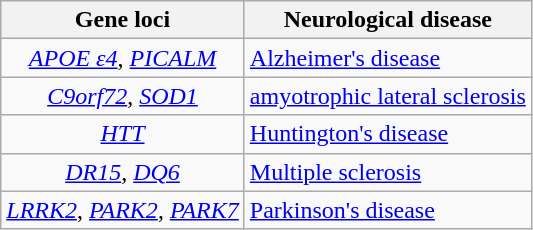<table class="wikitable">
<tr>
<th align="center">Gene loci</th>
<th>Neurological disease</th>
</tr>
<tr>
<td align=center><a href='#'><em>APOE ε4</em></a>, <em><a href='#'>PICALM</a></em></td>
<td><a href='#'>Alzheimer's disease</a></td>
</tr>
<tr>
<td align=center><em><a href='#'>C9orf72</a></em>, <em><a href='#'>SOD1</a></em> </td>
<td><a href='#'>amyotrophic lateral sclerosis</a></td>
</tr>
<tr>
<td align=center><em><a href='#'>HTT</a></em></td>
<td><a href='#'>Huntington's disease</a></td>
</tr>
<tr>
<td align=center><em><a href='#'>DR15</a></em>, <em><a href='#'>DQ6</a></em></td>
<td><a href='#'>Multiple sclerosis</a></td>
</tr>
<tr>
<td align=center><em><a href='#'>LRRK2</a></em>, <a href='#'><em>PARK2</em></a>, <em><a href='#'>PARK7</a></em></td>
<td><a href='#'>Parkinson's disease</a></td>
</tr>
</table>
